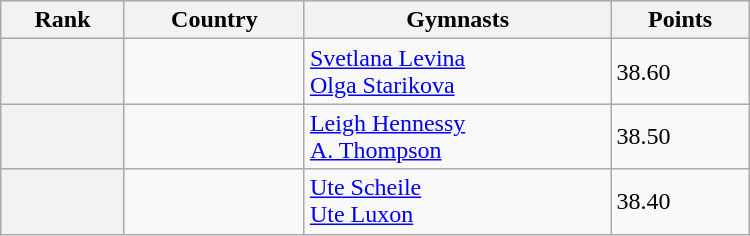<table class="wikitable" width=500>
<tr bgcolor="#efefef">
<th>Rank</th>
<th>Country</th>
<th>Gymnasts</th>
<th>Points</th>
</tr>
<tr>
<th></th>
<td></td>
<td><a href='#'>Svetlana Levina</a> <br> <a href='#'>Olga Starikova</a></td>
<td>38.60</td>
</tr>
<tr>
<th></th>
<td></td>
<td><a href='#'>Leigh Hennessy</a> <br> <a href='#'>A. Thompson</a></td>
<td>38.50</td>
</tr>
<tr>
<th></th>
<td></td>
<td><a href='#'>Ute Scheile</a> <br> <a href='#'>Ute Luxon</a></td>
<td>38.40</td>
</tr>
</table>
